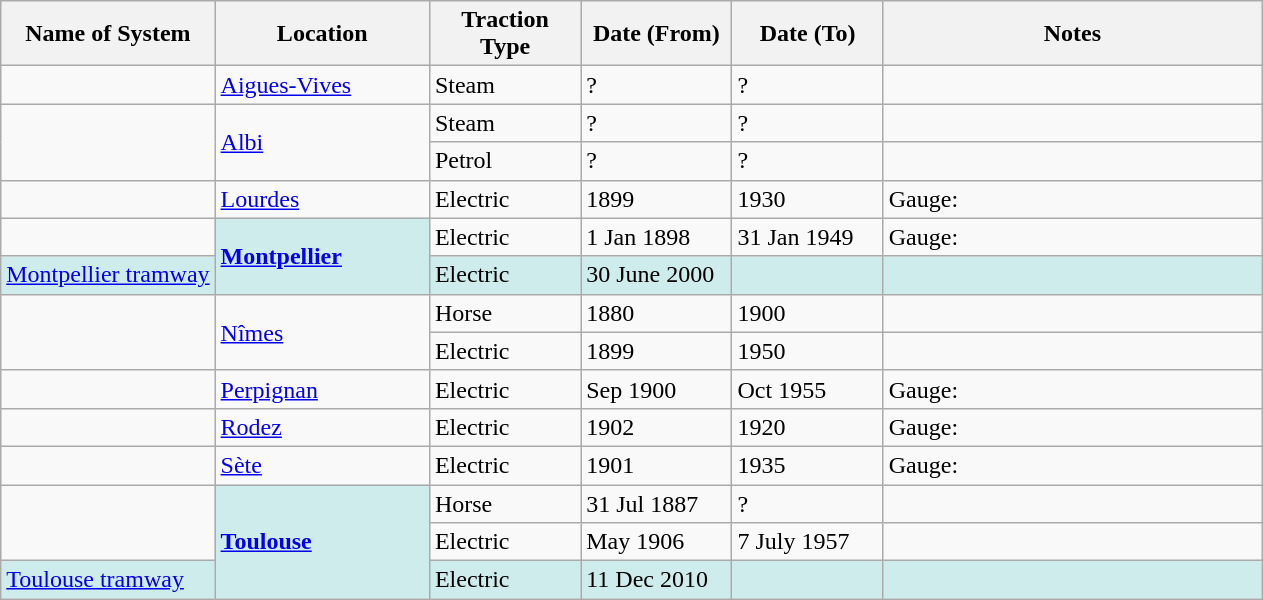<table class="wikitable">
<tr>
<th width=17%>Name of System</th>
<th width=17%>Location</th>
<th width=12%>Traction<br>Type</th>
<th width=12%>Date (From)</th>
<th width=12%>Date (To)</th>
<th width=30%>Notes</th>
</tr>
<tr>
<td> </td>
<td><a href='#'>Aigues-Vives</a></td>
<td>Steam</td>
<td>?</td>
<td>?</td>
<td> </td>
</tr>
<tr>
<td rowspan="2"> </td>
<td rowspan="2"><a href='#'>Albi</a></td>
<td>Steam</td>
<td>?</td>
<td>?</td>
<td> </td>
</tr>
<tr>
<td>Petrol</td>
<td>?</td>
<td>?</td>
<td> </td>
</tr>
<tr>
<td> </td>
<td><a href='#'>Lourdes</a></td>
<td>Electric</td>
<td>1899</td>
<td>1930</td>
<td>Gauge: </td>
</tr>
<tr>
<td> </td>
<td rowspan="2" style="background:#CFECEC"><strong><a href='#'>Montpellier</a></strong></td>
<td>Electric</td>
<td>1 Jan 1898</td>
<td>31 Jan 1949</td>
<td>Gauge: </td>
</tr>
<tr style="background:#CFECEC">
<td><a href='#'>Montpellier tramway</a></td>
<td>Electric</td>
<td>30 June 2000</td>
<td> </td>
<td> </td>
</tr>
<tr>
<td rowspan="2"> </td>
<td rowspan="2"><a href='#'>Nîmes</a></td>
<td>Horse</td>
<td>1880</td>
<td>1900</td>
<td> </td>
</tr>
<tr>
<td>Electric</td>
<td>1899</td>
<td>1950</td>
<td> </td>
</tr>
<tr>
<td> </td>
<td><a href='#'>Perpignan</a></td>
<td>Electric</td>
<td>Sep 1900</td>
<td>Oct 1955</td>
<td>Gauge: </td>
</tr>
<tr>
<td> </td>
<td><a href='#'>Rodez</a></td>
<td>Electric</td>
<td>1902</td>
<td>1920</td>
<td>Gauge: </td>
</tr>
<tr>
<td> </td>
<td><a href='#'>Sète</a></td>
<td>Electric</td>
<td>1901</td>
<td>1935</td>
<td>Gauge: </td>
</tr>
<tr>
<td rowspan="2"> </td>
<td style="background:#CFECEC" rowspan="3"><strong><a href='#'>Toulouse</a></strong></td>
<td>Horse</td>
<td>31 Jul 1887</td>
<td>?</td>
</tr>
<tr>
<td>Electric</td>
<td>May 1906</td>
<td>7 July 1957</td>
<td> </td>
</tr>
<tr style="background:#CFECEC">
<td><a href='#'>Toulouse tramway</a></td>
<td>Electric</td>
<td>11 Dec 2010</td>
<td> </td>
<td></td>
</tr>
</table>
